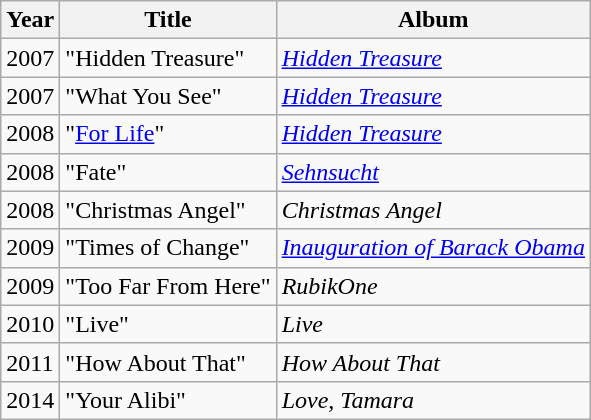<table class="wikitable">
<tr>
<th>Year</th>
<th>Title</th>
<th>Album</th>
</tr>
<tr>
<td>2007</td>
<td>"Hidden Treasure"</td>
<td><em><a href='#'>Hidden Treasure</a></em></td>
</tr>
<tr>
<td>2007</td>
<td>"What You See"</td>
<td><em><a href='#'>Hidden Treasure</a></em></td>
</tr>
<tr>
<td>2008</td>
<td>"<a href='#'>For Life</a>"</td>
<td><em><a href='#'>Hidden Treasure</a></em></td>
</tr>
<tr>
<td>2008</td>
<td>"Fate"</td>
<td><em><a href='#'>Sehnsucht</a></em></td>
</tr>
<tr>
<td>2008</td>
<td>"Christmas Angel"</td>
<td><em>Christmas Angel</em></td>
</tr>
<tr>
<td>2009</td>
<td>"Times of Change"</td>
<td><em><a href='#'>Inauguration of Barack Obama</a></em></td>
</tr>
<tr>
<td>2009</td>
<td>"Too Far From Here"</td>
<td><em>RubikOne</em></td>
</tr>
<tr>
<td>2010</td>
<td>"Live"</td>
<td><em>Live</em></td>
</tr>
<tr>
<td>2011</td>
<td>"How About That"</td>
<td><em>How About That</em></td>
</tr>
<tr>
<td>2014</td>
<td>"Your Alibi"</td>
<td><em>Love, Tamara</em></td>
</tr>
</table>
